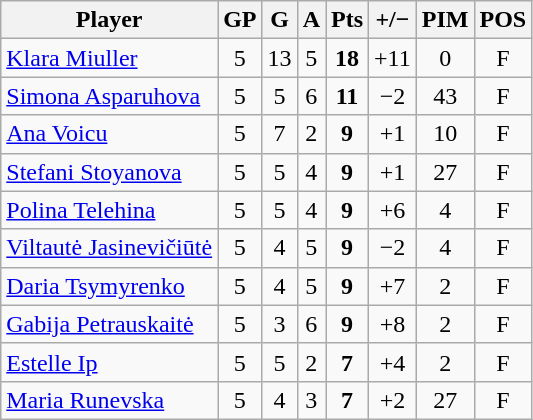<table class="wikitable sortable" style="text-align:center;">
<tr>
<th>Player</th>
<th>GP</th>
<th>G</th>
<th>A</th>
<th>Pts</th>
<th>+/−</th>
<th>PIM</th>
<th>POS</th>
</tr>
<tr>
<td style="text-align:left;"> <a href='#'>Klara Miuller</a></td>
<td>5</td>
<td>13</td>
<td>5</td>
<td><strong>18</strong></td>
<td>+11</td>
<td>0</td>
<td>F</td>
</tr>
<tr>
<td style="text-align:left;"> <a href='#'>Simona Asparuhova</a></td>
<td>5</td>
<td>5</td>
<td>6</td>
<td><strong>11</strong></td>
<td>−2</td>
<td>43</td>
<td>F</td>
</tr>
<tr>
<td style="text-align:left;"> <a href='#'>Ana Voicu</a></td>
<td>5</td>
<td>7</td>
<td>2</td>
<td><strong>9</strong></td>
<td>+1</td>
<td>10</td>
<td>F</td>
</tr>
<tr>
<td style="text-align:left;"> <a href='#'>Stefani Stoyanova</a></td>
<td>5</td>
<td>5</td>
<td>4</td>
<td><strong>9</strong></td>
<td>+1</td>
<td>27</td>
<td>F</td>
</tr>
<tr>
<td style="text-align:left;"> <a href='#'>Polina Telehina</a></td>
<td>5</td>
<td>5</td>
<td>4</td>
<td><strong>9</strong></td>
<td>+6</td>
<td>4</td>
<td>F</td>
</tr>
<tr>
<td style="text-align:left;"> <a href='#'>Viltautė Jasinevičiūtė</a></td>
<td>5</td>
<td>4</td>
<td>5</td>
<td><strong>9</strong></td>
<td>−2</td>
<td>4</td>
<td>F</td>
</tr>
<tr>
<td style="text-align:left;"> <a href='#'>Daria Tsymyrenko</a></td>
<td>5</td>
<td>4</td>
<td>5</td>
<td><strong>9</strong></td>
<td>+7</td>
<td>2</td>
<td>F</td>
</tr>
<tr>
<td style="text-align:left;"> <a href='#'>Gabija Petrauskaitė</a></td>
<td>5</td>
<td>3</td>
<td>6</td>
<td><strong>9</strong></td>
<td>+8</td>
<td>2</td>
<td>F</td>
</tr>
<tr>
<td style="text-align:left;"> <a href='#'>Estelle Ip</a></td>
<td>5</td>
<td>5</td>
<td>2</td>
<td><strong>7</strong></td>
<td>+4</td>
<td>2</td>
<td>F</td>
</tr>
<tr>
<td style="text-align:left;"> <a href='#'>Maria Runevska</a></td>
<td>5</td>
<td>4</td>
<td>3</td>
<td><strong>7</strong></td>
<td>+2</td>
<td>27</td>
<td>F</td>
</tr>
</table>
